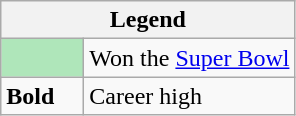<table class="wikitable">
<tr>
<th colspan="2">Legend</th>
</tr>
<tr>
<td style="background:#afe6ba; width:3em;"></td>
<td>Won the <a href='#'>Super Bowl</a></td>
</tr>
<tr>
<td style="width:3em;"><strong>Bold</strong></td>
<td>Career high</td>
</tr>
</table>
